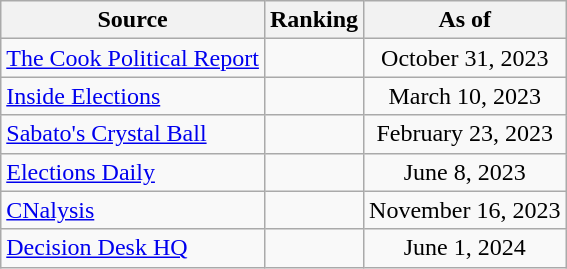<table class="wikitable" style="text-align:center">
<tr>
<th>Source</th>
<th>Ranking</th>
<th>As of</th>
</tr>
<tr>
<td align=left><a href='#'>The Cook Political Report</a></td>
<td></td>
<td>October 31, 2023</td>
</tr>
<tr>
<td align=left><a href='#'>Inside Elections</a></td>
<td></td>
<td>March 10, 2023</td>
</tr>
<tr>
<td align=left><a href='#'>Sabato's Crystal Ball</a></td>
<td></td>
<td>February 23, 2023</td>
</tr>
<tr>
<td align=left><a href='#'>Elections Daily</a></td>
<td></td>
<td>June 8, 2023</td>
</tr>
<tr>
<td align=left><a href='#'>CNalysis</a></td>
<td></td>
<td>November 16, 2023</td>
</tr>
<tr>
<td align=left><a href='#'>Decision Desk HQ</a></td>
<td></td>
<td>June 1, 2024</td>
</tr>
</table>
